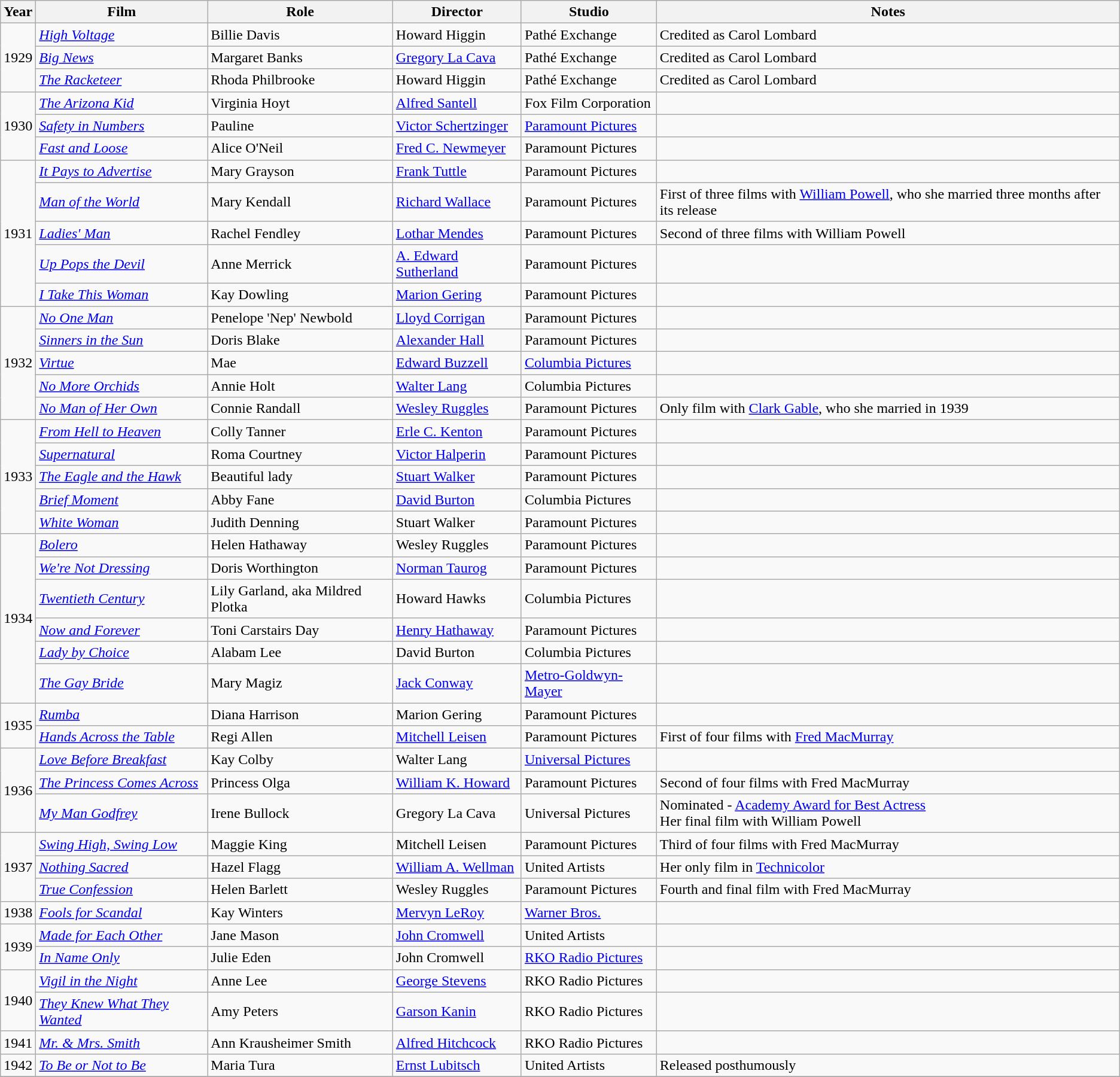<table class="wikitable sortable">
<tr>
<th>Year</th>
<th>Film</th>
<th>Role</th>
<th>Director</th>
<th>Studio</th>
<th>Notes</th>
</tr>
<tr>
<td rowspan=3>1929</td>
<td><em><a href='#'>High Voltage</a></em></td>
<td>Billie Davis</td>
<td>Howard Higgin</td>
<td>Pathé Exchange</td>
<td>Credited as Carol Lombard</td>
</tr>
<tr>
<td><em><a href='#'>Big News</a></em></td>
<td>Margaret Banks</td>
<td><a href='#'>Gregory La Cava</a></td>
<td>Pathé Exchange</td>
<td>Credited as Carol Lombard</td>
</tr>
<tr>
<td><em><a href='#'>The Racketeer</a></em></td>
<td>Rhoda Philbrooke</td>
<td>Howard Higgin</td>
<td>Pathé Exchange</td>
<td>Credited as Carol Lombard</td>
</tr>
<tr>
<td rowspan=3>1930</td>
<td><em><a href='#'>The Arizona Kid</a></em></td>
<td>Virginia Hoyt</td>
<td><a href='#'>Alfred Santell</a></td>
<td>Fox Film Corporation</td>
<td></td>
</tr>
<tr>
<td><em><a href='#'>Safety in Numbers</a></em></td>
<td>Pauline</td>
<td><a href='#'>Victor Schertzinger</a></td>
<td><a href='#'>Paramount Pictures</a></td>
<td></td>
</tr>
<tr>
<td><em><a href='#'>Fast and Loose</a></em></td>
<td>Alice O'Neil</td>
<td><a href='#'>Fred C. Newmeyer</a></td>
<td>Paramount Pictures</td>
<td></td>
</tr>
<tr>
<td rowspan=5>1931</td>
<td><em><a href='#'>It Pays to Advertise</a></em></td>
<td>Mary Grayson</td>
<td><a href='#'>Frank Tuttle</a></td>
<td>Paramount Pictures</td>
<td></td>
</tr>
<tr>
<td><em><a href='#'>Man of the World</a></em></td>
<td>Mary Kendall</td>
<td><a href='#'>Richard Wallace</a></td>
<td>Paramount Pictures</td>
<td>First of three films with <a href='#'>William Powell</a>, who she married three months after its release</td>
</tr>
<tr>
<td><em><a href='#'>Ladies' Man</a></em></td>
<td>Rachel Fendley</td>
<td><a href='#'>Lothar Mendes</a></td>
<td>Paramount Pictures</td>
<td>Second of three films with William Powell</td>
</tr>
<tr>
<td><em><a href='#'>Up Pops the Devil</a></em></td>
<td>Anne Merrick</td>
<td><a href='#'>A. Edward Sutherland</a></td>
<td>Paramount Pictures</td>
<td></td>
</tr>
<tr>
<td><em><a href='#'>I Take This Woman</a></em></td>
<td>Kay Dowling</td>
<td><a href='#'>Marion Gering</a></td>
<td>Paramount Pictures</td>
<td></td>
</tr>
<tr>
<td rowspan=5>1932</td>
<td><em><a href='#'>No One Man</a></em></td>
<td>Penelope 'Nep' Newbold</td>
<td><a href='#'>Lloyd Corrigan</a></td>
<td>Paramount Pictures</td>
<td></td>
</tr>
<tr>
<td><em><a href='#'>Sinners in the Sun</a></em></td>
<td>Doris Blake</td>
<td><a href='#'>Alexander Hall</a></td>
<td>Paramount Pictures</td>
<td></td>
</tr>
<tr>
<td><em><a href='#'>Virtue</a></em></td>
<td>Mae</td>
<td><a href='#'>Edward Buzzell</a></td>
<td><a href='#'>Columbia Pictures</a></td>
<td></td>
</tr>
<tr>
<td><em><a href='#'>No More Orchids</a></em></td>
<td>Annie Holt</td>
<td><a href='#'>Walter Lang</a></td>
<td>Columbia Pictures</td>
<td></td>
</tr>
<tr>
<td><em><a href='#'>No Man of Her Own</a></em></td>
<td>Connie Randall</td>
<td><a href='#'>Wesley Ruggles</a></td>
<td>Paramount Pictures</td>
<td>Only film with <a href='#'>Clark Gable</a>, who she married in 1939</td>
</tr>
<tr>
<td rowspan=5>1933</td>
<td><em><a href='#'>From Hell to Heaven</a></em></td>
<td>Colly Tanner</td>
<td><a href='#'>Erle C. Kenton</a></td>
<td>Paramount Pictures</td>
<td></td>
</tr>
<tr>
<td><em><a href='#'>Supernatural</a></em></td>
<td>Roma Courtney</td>
<td><a href='#'>Victor Halperin</a></td>
<td>Paramount Pictures</td>
<td></td>
</tr>
<tr>
<td><em><a href='#'>The Eagle and the Hawk</a></em></td>
<td>Beautiful lady</td>
<td><a href='#'>Stuart Walker</a></td>
<td>Paramount Pictures</td>
<td></td>
</tr>
<tr>
<td><em><a href='#'>Brief Moment</a></em></td>
<td>Abby Fane</td>
<td><a href='#'>David Burton</a></td>
<td>Columbia Pictures</td>
<td></td>
</tr>
<tr>
<td><em><a href='#'>White Woman</a></em></td>
<td>Judith Denning</td>
<td>Stuart Walker</td>
<td>Paramount Pictures</td>
<td></td>
</tr>
<tr>
<td rowspan=6>1934</td>
<td><em><a href='#'>Bolero</a></em></td>
<td>Helen Hathaway</td>
<td>Wesley Ruggles</td>
<td>Paramount Pictures</td>
<td></td>
</tr>
<tr>
<td><em><a href='#'>We're Not Dressing</a></em></td>
<td>Doris Worthington</td>
<td><a href='#'>Norman Taurog</a></td>
<td>Paramount Pictures</td>
<td></td>
</tr>
<tr>
<td><em><a href='#'>Twentieth Century</a></em></td>
<td>Lily Garland, aka Mildred Plotka</td>
<td>Howard Hawks</td>
<td>Columbia Pictures</td>
<td></td>
</tr>
<tr>
<td><em><a href='#'>Now and Forever</a></em></td>
<td>Toni Carstairs Day</td>
<td><a href='#'>Henry Hathaway</a></td>
<td>Paramount Pictures</td>
<td></td>
</tr>
<tr>
<td><em><a href='#'>Lady by Choice</a></em></td>
<td>Alabam Lee</td>
<td>David Burton</td>
<td>Columbia Pictures</td>
<td></td>
</tr>
<tr>
<td><em><a href='#'>The Gay Bride</a></em></td>
<td>Mary Magiz</td>
<td><a href='#'>Jack Conway</a></td>
<td><a href='#'>Metro-Goldwyn-Mayer</a></td>
<td></td>
</tr>
<tr>
<td rowspan=2>1935</td>
<td><em><a href='#'>Rumba</a></em></td>
<td>Diana Harrison</td>
<td>Marion Gering</td>
<td>Paramount Pictures</td>
<td></td>
</tr>
<tr>
<td><em><a href='#'>Hands Across the Table</a></em></td>
<td>Regi Allen</td>
<td><a href='#'>Mitchell Leisen</a></td>
<td>Paramount Pictures</td>
<td>First of four films with <a href='#'>Fred MacMurray</a></td>
</tr>
<tr>
<td rowspan=3>1936</td>
<td><em><a href='#'>Love Before Breakfast</a></em></td>
<td>Kay Colby</td>
<td>Walter Lang</td>
<td><a href='#'>Universal Pictures</a></td>
<td></td>
</tr>
<tr>
<td><em><a href='#'>The Princess Comes Across</a></em></td>
<td>Princess Olga</td>
<td><a href='#'>William K. Howard</a></td>
<td>Paramount Pictures</td>
<td>Second of four films with Fred MacMurray</td>
</tr>
<tr>
<td><em><a href='#'>My Man Godfrey</a></em></td>
<td>Irene Bullock</td>
<td>Gregory La Cava</td>
<td>Universal Pictures</td>
<td>Nominated - <a href='#'>Academy Award for Best Actress</a><br>Her final film with William Powell</td>
</tr>
<tr>
<td rowspan=3>1937</td>
<td><em><a href='#'>Swing High, Swing Low</a></em></td>
<td>Maggie King</td>
<td>Mitchell Leisen</td>
<td>Paramount Pictures</td>
<td>Third of four films with Fred MacMurray</td>
</tr>
<tr>
<td><em><a href='#'>Nothing Sacred</a></em></td>
<td>Hazel Flagg</td>
<td><a href='#'>William A. Wellman</a></td>
<td>United Artists</td>
<td>Her only film in <a href='#'>Technicolor</a></td>
</tr>
<tr>
<td><em><a href='#'>True Confession</a></em></td>
<td>Helen Barlett</td>
<td>Wesley Ruggles</td>
<td>Paramount Pictures</td>
<td>Fourth and final film with Fred MacMurray</td>
</tr>
<tr>
<td>1938</td>
<td><em><a href='#'>Fools for Scandal</a></em></td>
<td>Kay Winters</td>
<td><a href='#'>Mervyn LeRoy</a></td>
<td><a href='#'>Warner Bros.</a></td>
<td></td>
</tr>
<tr>
<td rowspan=2>1939</td>
<td><em><a href='#'>Made for Each Other</a></em></td>
<td>Jane Mason</td>
<td><a href='#'>John Cromwell</a></td>
<td>United Artists</td>
<td></td>
</tr>
<tr>
<td><em><a href='#'>In Name Only</a></em></td>
<td>Julie Eden</td>
<td>John Cromwell</td>
<td><a href='#'>RKO Radio Pictures</a></td>
<td></td>
</tr>
<tr>
<td rowspan=2>1940</td>
<td><em><a href='#'>Vigil in the Night</a></em></td>
<td>Anne Lee</td>
<td><a href='#'>George Stevens</a></td>
<td>RKO Radio Pictures</td>
<td></td>
</tr>
<tr>
<td><em><a href='#'>They Knew What They Wanted</a></em></td>
<td>Amy Peters</td>
<td><a href='#'>Garson Kanin</a></td>
<td>RKO Radio Pictures</td>
<td></td>
</tr>
<tr>
<td>1941</td>
<td><em><a href='#'>Mr. & Mrs. Smith</a></em></td>
<td>Ann Krausheimer Smith</td>
<td><a href='#'>Alfred Hitchcock</a></td>
<td>RKO Radio Pictures</td>
<td></td>
</tr>
<tr>
<td>1942</td>
<td><em><a href='#'>To Be or Not to Be</a></em></td>
<td>Maria Tura</td>
<td><a href='#'>Ernst Lubitsch</a></td>
<td>United Artists</td>
<td>Released posthumously</td>
</tr>
<tr>
</tr>
</table>
